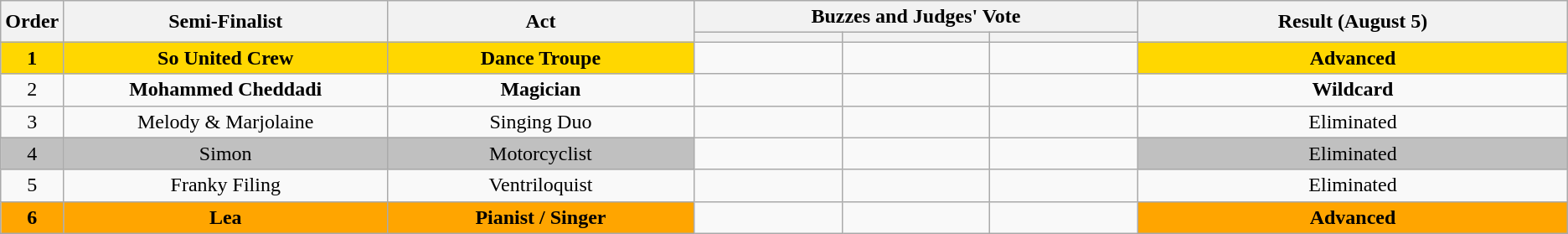<table class="wikitable plainrowheaders sortable" style="text-align:center">
<tr>
<th scope="col" rowspan="2" style="width:1em;">Order</th>
<th scope="col" rowspan="2" class="unsortable" style="width:17em;">Semi-Finalist</th>
<th scope="col" rowspan="2" class="unsortable" style="width:16em;">Act</th>
<th scope="col" colspan="3" class="unsortable" style="width:24em;">Buzzes and Judges' Vote</th>
<th scope="col" rowspan="2" style="width:23em;">Result (August 5)</th>
</tr>
<tr>
<th scope="col" class="unsortable" style="width:6em;"></th>
<th scope="col" class="unsortable" style="width:6em;"></th>
<th scope="col" class="unsortable" style="width:6em;"></th>
</tr>
<tr>
<td style="background:gold"><strong>1</strong></td>
<td style="background:gold"><strong>So United Crew</strong></td>
<td style="background:gold"><strong>Dance Troupe</strong></td>
<td></td>
<td></td>
<td></td>
<td style="background:gold"><strong>Advanced</strong></td>
</tr>
<tr>
<td>2</td>
<td><strong>Mohammed Cheddadi</strong></td>
<td><strong>Magician</strong></td>
<td></td>
<td></td>
<td></td>
<td><strong>Wildcard</strong></td>
</tr>
<tr>
<td>3</td>
<td>Melody & Marjolaine</td>
<td>Singing Duo</td>
<td></td>
<td></td>
<td></td>
<td>Eliminated</td>
</tr>
<tr>
<td style="background:silver;">4</td>
<td style="background:silver;">Simon</td>
<td style="background:silver;">Motorcyclist</td>
<td style="text-align: center;"></td>
<td></td>
<td></td>
<td style="background:silver;">Eliminated</td>
</tr>
<tr>
<td>5</td>
<td>Franky Filing</td>
<td>Ventriloquist</td>
<td style="text-align:center;"></td>
<td style="text-align:center;"></td>
<td></td>
<td>Eliminated</td>
</tr>
<tr>
<td style="background:orange"><strong>6</strong></td>
<td style="background:orange"><strong>Lea</strong></td>
<td style="background:orange"><strong>Pianist / Singer</strong></td>
<td></td>
<td style="text-align: center;"></td>
<td style="text-align: center;"></td>
<td style="background:orange"><strong>Advanced</strong></td>
</tr>
</table>
